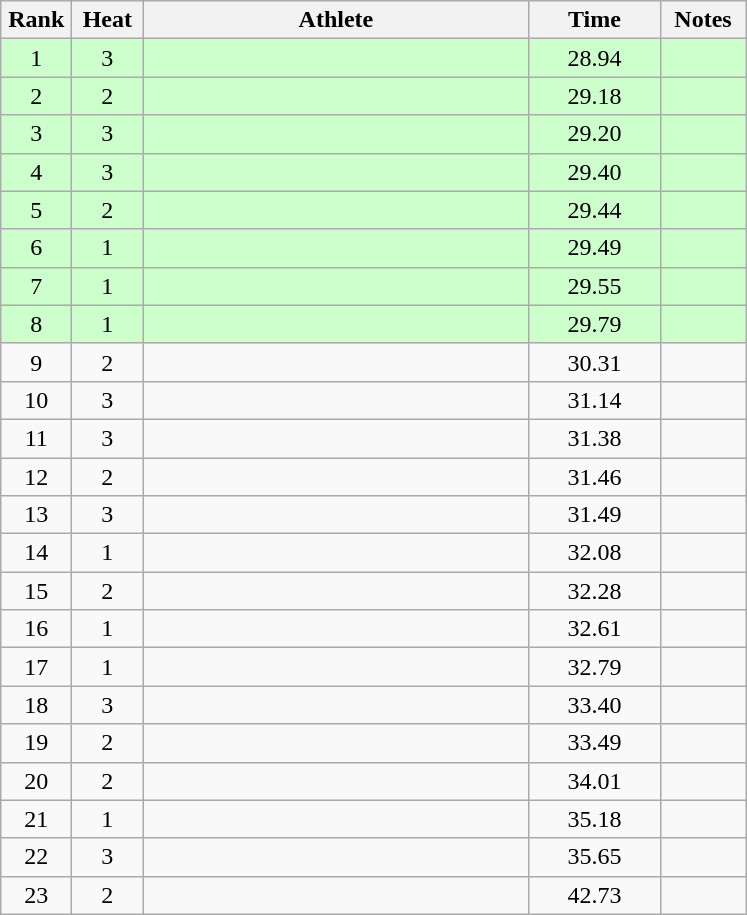<table class="wikitable" style="text-align:center">
<tr>
<th width=40>Rank</th>
<th width=40>Heat</th>
<th width=250>Athlete</th>
<th width=80>Time</th>
<th width=50>Notes</th>
</tr>
<tr bgcolor="ccffcc">
<td>1</td>
<td>3</td>
<td align=left></td>
<td>28.94</td>
<td></td>
</tr>
<tr bgcolor="ccffcc">
<td>2</td>
<td>2</td>
<td align=left></td>
<td>29.18</td>
<td></td>
</tr>
<tr bgcolor="ccffcc">
<td>3</td>
<td>3</td>
<td align=left></td>
<td>29.20</td>
<td></td>
</tr>
<tr bgcolor="ccffcc">
<td>4</td>
<td>3</td>
<td align=left></td>
<td>29.40</td>
<td></td>
</tr>
<tr bgcolor="ccffcc">
<td>5</td>
<td>2</td>
<td align=left></td>
<td>29.44</td>
<td></td>
</tr>
<tr bgcolor="ccffcc">
<td>6</td>
<td>1</td>
<td align=left></td>
<td>29.49</td>
<td></td>
</tr>
<tr bgcolor="ccffcc">
<td>7</td>
<td>1</td>
<td align=left></td>
<td>29.55</td>
<td></td>
</tr>
<tr bgcolor="ccffcc">
<td>8</td>
<td>1</td>
<td align=left></td>
<td>29.79</td>
<td></td>
</tr>
<tr>
<td>9</td>
<td>2</td>
<td align=left></td>
<td>30.31</td>
<td></td>
</tr>
<tr>
<td>10</td>
<td>3</td>
<td align=left></td>
<td>31.14</td>
<td></td>
</tr>
<tr>
<td>11</td>
<td>3</td>
<td align=left></td>
<td>31.38</td>
<td></td>
</tr>
<tr>
<td>12</td>
<td>2</td>
<td align=left></td>
<td>31.46</td>
<td></td>
</tr>
<tr>
<td>13</td>
<td>3</td>
<td align=left></td>
<td>31.49</td>
<td></td>
</tr>
<tr>
<td>14</td>
<td>1</td>
<td align=left></td>
<td>32.08</td>
<td></td>
</tr>
<tr>
<td>15</td>
<td>2</td>
<td align=left></td>
<td>32.28</td>
<td></td>
</tr>
<tr>
<td>16</td>
<td>1</td>
<td align=left></td>
<td>32.61</td>
<td></td>
</tr>
<tr>
<td>17</td>
<td>1</td>
<td align=left></td>
<td>32.79</td>
<td></td>
</tr>
<tr>
<td>18</td>
<td>3</td>
<td align=left></td>
<td>33.40</td>
<td></td>
</tr>
<tr>
<td>19</td>
<td>2</td>
<td align=left></td>
<td>33.49</td>
<td></td>
</tr>
<tr>
<td>20</td>
<td>2</td>
<td align=left></td>
<td>34.01</td>
<td></td>
</tr>
<tr>
<td>21</td>
<td>1</td>
<td align=left></td>
<td>35.18</td>
<td></td>
</tr>
<tr>
<td>22</td>
<td>3</td>
<td align=left></td>
<td>35.65</td>
<td></td>
</tr>
<tr>
<td>23</td>
<td>2</td>
<td align=left></td>
<td>42.73</td>
<td></td>
</tr>
</table>
